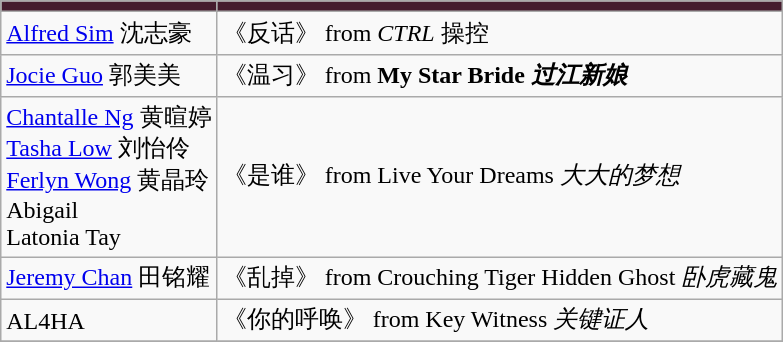<table class="wikitable plainrowheaders sortable">
<tr>
<th scope="col" style="background:#451c2e"></th>
<th scope="col" style="background:#451c2e"></th>
</tr>
<tr>
<td scope="row"><a href='#'>Alfred Sim</a> 沈志豪</td>
<td>《反话》 from <em>CTRL</em> 操控</td>
</tr>
<tr>
<td scope="row"><a href='#'>Jocie Guo</a> 郭美美</td>
<td>《温习》 from <strong>My Star Bride<em> 过江新娘</td>
</tr>
<tr>
<td scope="row"><a href='#'>Chantalle Ng</a> 黄暄婷 <br> <a href='#'>Tasha Low</a> 刘怡伶 <br> <a href='#'>Ferlyn Wong</a> 黄晶玲 <br> Abigail <br> Latonia Tay</td>
<td>《是谁》 from </em>Live Your Dreams<em> 大大的梦想</td>
</tr>
<tr>
<td scope="row"><a href='#'>Jeremy Chan</a> 田铭耀</td>
<td>《乱掉》 from </em>Crouching Tiger Hidden Ghost<em> 卧虎藏鬼</td>
</tr>
<tr>
<td scope="row">AL4HA</td>
<td>《你的呼唤》 from </em>Key Witness<em> 关键证人</td>
</tr>
<tr>
</tr>
</table>
